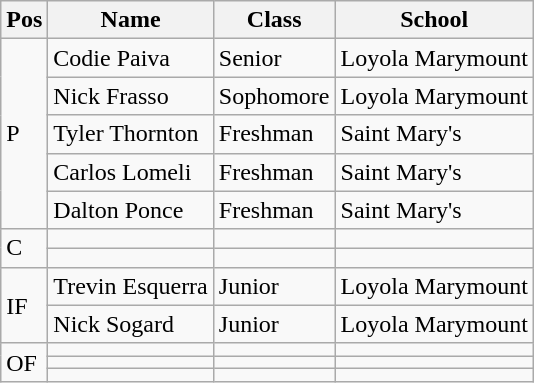<table class=wikitable>
<tr>
<th>Pos</th>
<th>Name</th>
<th>Class</th>
<th>School</th>
</tr>
<tr>
<td rowspan=5>P</td>
<td>Codie Paiva</td>
<td>Senior</td>
<td>Loyola Marymount</td>
</tr>
<tr>
<td>Nick Frasso</td>
<td>Sophomore</td>
<td>Loyola Marymount</td>
</tr>
<tr>
<td>Tyler Thornton</td>
<td>Freshman</td>
<td>Saint Mary's</td>
</tr>
<tr>
<td>Carlos Lomeli</td>
<td>Freshman</td>
<td>Saint Mary's</td>
</tr>
<tr>
<td>Dalton Ponce</td>
<td>Freshman</td>
<td>Saint Mary's</td>
</tr>
<tr>
<td rowspan=2>C</td>
<td></td>
<td></td>
<td></td>
</tr>
<tr>
<td></td>
<td></td>
<td></td>
</tr>
<tr>
<td rowspan=2>IF</td>
<td>Trevin Esquerra</td>
<td>Junior</td>
<td>Loyola Marymount</td>
</tr>
<tr>
<td>Nick Sogard</td>
<td>Junior</td>
<td>Loyola Marymount</td>
</tr>
<tr>
<td rowspan=3>OF</td>
<td></td>
<td></td>
<td></td>
</tr>
<tr>
<td></td>
<td></td>
<td></td>
</tr>
<tr>
<td></td>
<td></td>
<td></td>
</tr>
</table>
